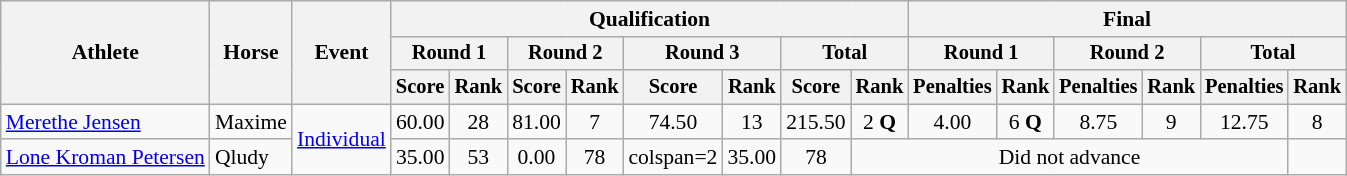<table class=wikitable style="font-size:90%">
<tr>
<th rowspan="3">Athlete</th>
<th rowspan="3">Horse</th>
<th rowspan="3">Event</th>
<th colspan="8">Qualification</th>
<th colspan="6">Final</th>
</tr>
<tr style="font-size:95%">
<th colspan=2>Round 1</th>
<th colspan=2>Round 2</th>
<th colspan=2>Round 3</th>
<th colspan=2>Total</th>
<th colspan=2>Round 1</th>
<th colspan=2>Round 2</th>
<th colspan=2>Total</th>
</tr>
<tr style="font-size:95%">
<th>Score</th>
<th>Rank</th>
<th>Score</th>
<th>Rank</th>
<th>Score</th>
<th>Rank</th>
<th>Score</th>
<th>Rank</th>
<th>Penalties</th>
<th>Rank</th>
<th>Penalties</th>
<th>Rank</th>
<th>Penalties</th>
<th>Rank</th>
</tr>
<tr align=center>
<td align=left><a href='#'>Merethe Jensen</a></td>
<td align=left>Maxime</td>
<td align=left rowspan=2><a href='#'>Individual</a></td>
<td>60.00</td>
<td>28</td>
<td>81.00</td>
<td>7</td>
<td>74.50</td>
<td>13</td>
<td>215.50</td>
<td>2 <strong>Q</strong></td>
<td>4.00</td>
<td>6 <strong>Q</strong></td>
<td>8.75</td>
<td>9</td>
<td>12.75</td>
<td>8</td>
</tr>
<tr align=center>
<td align=left><a href='#'>Lone Kroman Petersen</a></td>
<td align=left>Qludy</td>
<td>35.00</td>
<td>53</td>
<td>0.00</td>
<td>78</td>
<td>colspan=2</td>
<td>35.00</td>
<td>78</td>
<td colspan=6>Did not advance</td>
</tr>
</table>
